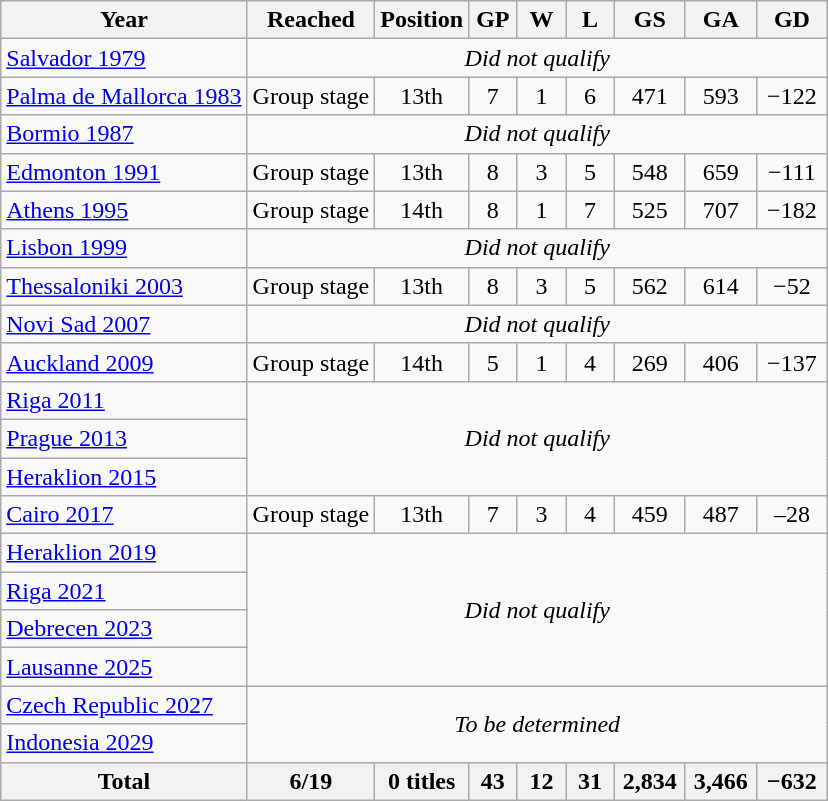<table class="wikitable" style="text-align: center;">
<tr>
<th>Year</th>
<th>Reached</th>
<th>Position</th>
<th width=25>GP</th>
<th width=25>W</th>
<th width=25>L</th>
<th width=40>GS</th>
<th width=40>GA</th>
<th width=40>GD</th>
</tr>
<tr>
<td align=left> <a href='#'>Salvador 1979</a></td>
<td colspan=8><em>Did not qualify</em></td>
</tr>
<tr>
<td align=left> <a href='#'>Palma de Mallorca 1983</a></td>
<td>Group stage</td>
<td>13th</td>
<td>7</td>
<td>1</td>
<td>6</td>
<td>471</td>
<td>593</td>
<td>−122</td>
</tr>
<tr>
<td align=left> <a href='#'>Bormio 1987</a></td>
<td colspan=8><em>Did not qualify</em></td>
</tr>
<tr>
<td align=left> <a href='#'>Edmonton 1991</a></td>
<td>Group stage</td>
<td>13th</td>
<td>8</td>
<td>3</td>
<td>5</td>
<td>548</td>
<td>659</td>
<td>−111</td>
</tr>
<tr>
<td align=left> <a href='#'>Athens 1995</a></td>
<td>Group stage</td>
<td>14th</td>
<td>8</td>
<td>1</td>
<td>7</td>
<td>525</td>
<td>707</td>
<td>−182</td>
</tr>
<tr>
<td align=left> <a href='#'>Lisbon 1999</a></td>
<td colspan=8><em>Did not qualify</em></td>
</tr>
<tr>
<td align=left> <a href='#'>Thessaloniki 2003</a></td>
<td>Group stage</td>
<td>13th</td>
<td>8</td>
<td>3</td>
<td>5</td>
<td>562</td>
<td>614</td>
<td>−52</td>
</tr>
<tr>
<td align=left> <a href='#'>Novi Sad 2007</a></td>
<td colspan=8><em>Did not qualify</em></td>
</tr>
<tr>
<td align=left> <a href='#'>Auckland 2009</a></td>
<td>Group stage</td>
<td>14th</td>
<td>5</td>
<td>1</td>
<td>4</td>
<td>269</td>
<td>406</td>
<td>−137</td>
</tr>
<tr>
<td align=left> <a href='#'>Riga 2011</a></td>
<td rowspan=3 colspan=8><em>Did not qualify</em></td>
</tr>
<tr>
<td align=left> <a href='#'>Prague 2013</a></td>
</tr>
<tr>
<td align=left> <a href='#'>Heraklion 2015</a></td>
</tr>
<tr>
<td align=left> <a href='#'>Cairo 2017</a></td>
<td>Group stage</td>
<td>13th</td>
<td>7</td>
<td>3</td>
<td>4</td>
<td>459</td>
<td>487</td>
<td>–28</td>
</tr>
<tr>
<td align=left> <a href='#'>Heraklion 2019</a></td>
<td rowspan=4 colspan=8><em>Did not qualify</em></td>
</tr>
<tr>
<td align=left> <a href='#'>Riga 2021</a></td>
</tr>
<tr>
<td align=left> <a href='#'>Debrecen 2023</a></td>
</tr>
<tr>
<td align=left> <a href='#'>Lausanne 2025</a></td>
</tr>
<tr>
<td align=left> <a href='#'>Czech Republic 2027</a></td>
<td rowspan=2 colspan=8><em>To be determined</em></td>
</tr>
<tr>
<td align=left> <a href='#'>Indonesia 2029</a></td>
</tr>
<tr>
<th>Total</th>
<th>6/19</th>
<th>0 titles</th>
<th>43</th>
<th>12</th>
<th>31</th>
<th>2,834</th>
<th>3,466</th>
<th>−632</th>
</tr>
</table>
